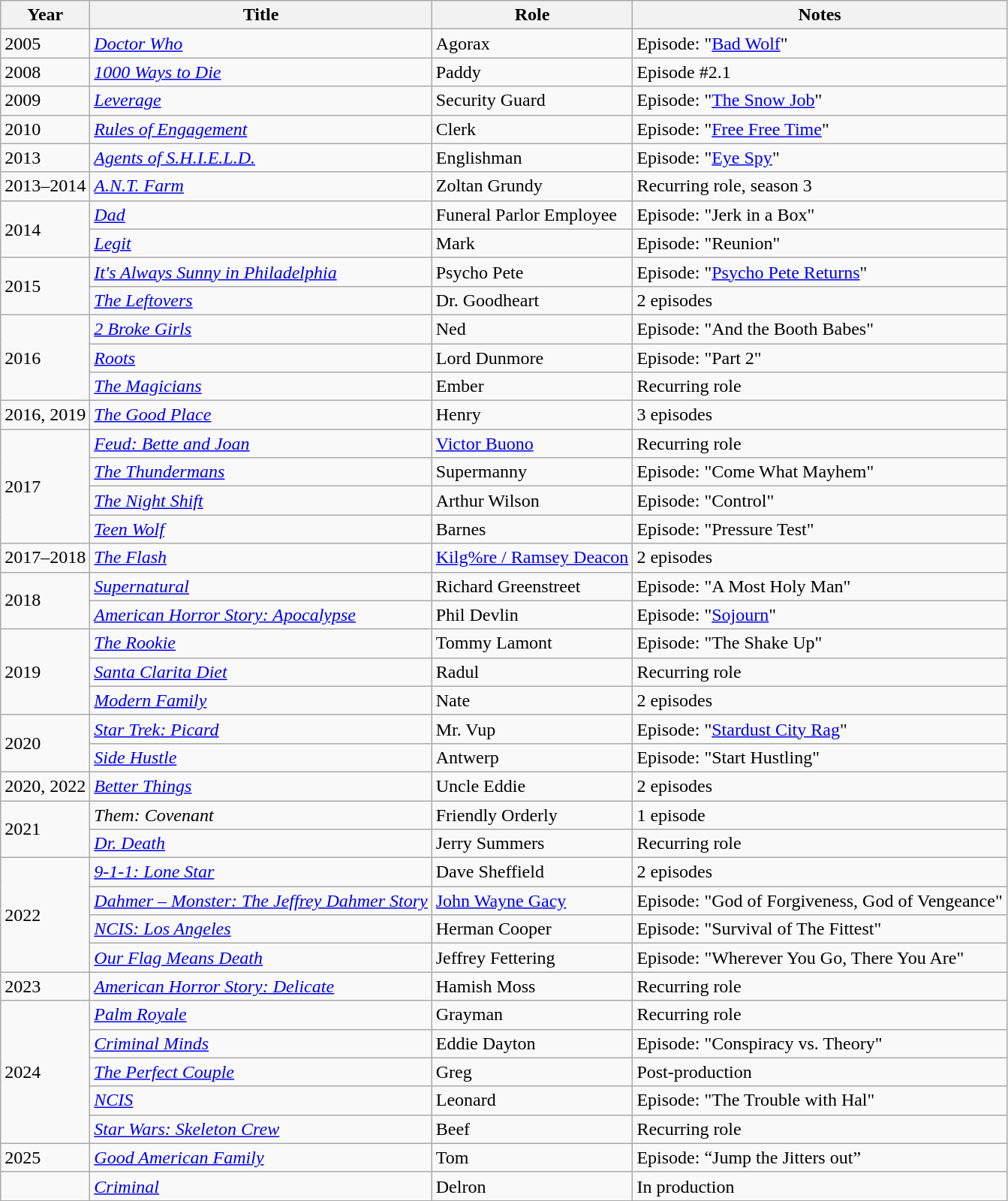<table class="wikitable sortable">
<tr>
<th>Year</th>
<th>Title</th>
<th>Role</th>
<th class="unsortable">Notes</th>
</tr>
<tr>
<td>2005</td>
<td><em><a href='#'>Doctor Who</a></em></td>
<td>Agorax</td>
<td>Episode: "<a href='#'>Bad Wolf</a>"</td>
</tr>
<tr>
<td>2008</td>
<td><em><a href='#'>1000 Ways to Die</a></em></td>
<td>Paddy</td>
<td>Episode #2.1</td>
</tr>
<tr>
<td>2009</td>
<td><em><a href='#'>Leverage</a></em></td>
<td>Security Guard</td>
<td>Episode: "<a href='#'>The Snow Job</a>"</td>
</tr>
<tr>
<td>2010</td>
<td><em><a href='#'>Rules of Engagement</a></em></td>
<td>Clerk</td>
<td>Episode: "<a href='#'>Free Free Time</a>"</td>
</tr>
<tr>
<td>2013</td>
<td><em><a href='#'>Agents of S.H.I.E.L.D.</a></em></td>
<td>Englishman</td>
<td>Episode: "<a href='#'>Eye Spy</a>"</td>
</tr>
<tr>
<td>2013–2014</td>
<td><em><a href='#'>A.N.T. Farm</a></em></td>
<td>Zoltan Grundy</td>
<td>Recurring role, season 3</td>
</tr>
<tr>
<td rowspan="2">2014</td>
<td><em><a href='#'>Dad</a></em></td>
<td>Funeral Parlor Employee</td>
<td>Episode: "Jerk in a Box"</td>
</tr>
<tr>
<td><em><a href='#'>Legit</a></em></td>
<td>Mark</td>
<td>Episode: "Reunion"</td>
</tr>
<tr>
<td rowspan="2">2015</td>
<td><em><a href='#'>It's Always Sunny in Philadelphia</a></em></td>
<td>Psycho Pete</td>
<td>Episode: "<a href='#'>Psycho Pete Returns</a>"</td>
</tr>
<tr>
<td><em><a href='#'>The Leftovers</a></em></td>
<td>Dr. Goodheart</td>
<td>2 episodes</td>
</tr>
<tr>
<td rowspan="3">2016</td>
<td><em><a href='#'>2 Broke Girls</a></em></td>
<td>Ned</td>
<td>Episode: "And the Booth Babes"</td>
</tr>
<tr>
<td><em><a href='#'>Roots</a></em></td>
<td>Lord Dunmore</td>
<td>Episode: "Part 2"</td>
</tr>
<tr>
<td><em><a href='#'>The Magicians</a></em></td>
<td>Ember</td>
<td>Recurring role</td>
</tr>
<tr>
<td>2016, 2019</td>
<td><em><a href='#'>The Good Place</a></em></td>
<td>Henry</td>
<td>3 episodes</td>
</tr>
<tr>
<td rowspan="4">2017</td>
<td><em><a href='#'>Feud: Bette and Joan</a></em></td>
<td><a href='#'>Victor Buono</a></td>
<td>Recurring role</td>
</tr>
<tr>
<td><em><a href='#'>The Thundermans</a></em></td>
<td>Supermanny</td>
<td>Episode: "Come What Mayhem"</td>
</tr>
<tr>
<td><em><a href='#'>The Night Shift</a></em></td>
<td>Arthur Wilson</td>
<td>Episode: "Control"</td>
</tr>
<tr>
<td><em><a href='#'>Teen Wolf</a></em></td>
<td>Barnes</td>
<td>Episode: "Pressure Test"</td>
</tr>
<tr>
<td>2017–2018</td>
<td><em><a href='#'>The Flash</a></em></td>
<td><a href='#'>Kilg%re / Ramsey Deacon</a></td>
<td>2 episodes</td>
</tr>
<tr>
<td rowspan="2">2018</td>
<td><em><a href='#'>Supernatural</a></em></td>
<td>Richard Greenstreet</td>
<td>Episode: "A Most Holy Man"</td>
</tr>
<tr>
<td><em><a href='#'>American Horror Story: Apocalypse</a></em></td>
<td>Phil Devlin</td>
<td>Episode: "<a href='#'>Sojourn</a>"</td>
</tr>
<tr>
<td rowspan="3">2019</td>
<td><em><a href='#'>The Rookie</a></em></td>
<td>Tommy Lamont</td>
<td>Episode: "The Shake Up"</td>
</tr>
<tr>
<td><em><a href='#'>Santa Clarita Diet</a></em></td>
<td>Radul</td>
<td>Recurring role</td>
</tr>
<tr>
<td><em><a href='#'>Modern Family</a></em></td>
<td>Nate</td>
<td>2 episodes</td>
</tr>
<tr>
<td rowspan="2">2020</td>
<td><em><a href='#'>Star Trek: Picard</a></em></td>
<td>Mr. Vup</td>
<td>Episode: "<a href='#'>Stardust City Rag</a>"</td>
</tr>
<tr>
<td><em><a href='#'>Side Hustle</a></em></td>
<td>Antwerp</td>
<td>Episode: "Start Hustling"</td>
</tr>
<tr>
<td>2020, 2022</td>
<td><em><a href='#'>Better Things</a></em></td>
<td>Uncle Eddie</td>
<td>2 episodes</td>
</tr>
<tr>
<td rowspan="2">2021</td>
<td><em>Them: Covenant</em></td>
<td>Friendly Orderly</td>
<td>1 episode</td>
</tr>
<tr>
<td><em> <a href='#'>Dr. Death</a></em></td>
<td>Jerry Summers</td>
<td>Recurring role</td>
</tr>
<tr>
<td rowspan="4">2022</td>
<td><em><a href='#'>9-1-1: Lone Star</a></em></td>
<td>Dave Sheffield</td>
<td>2 episodes</td>
</tr>
<tr>
<td><em><a href='#'>Dahmer – Monster: The Jeffrey Dahmer Story</a></em></td>
<td><a href='#'>John Wayne Gacy</a></td>
<td>Episode: "God of Forgiveness, God of Vengeance"</td>
</tr>
<tr>
<td><em><a href='#'>NCIS: Los Angeles</a></em></td>
<td>Herman Cooper</td>
<td>Episode: "Survival of The Fittest"</td>
</tr>
<tr>
<td><em><a href='#'>Our Flag Means Death</a></em></td>
<td>Jeffrey Fettering</td>
<td>Episode: "Wherever You Go, There You Are"</td>
</tr>
<tr>
<td>2023</td>
<td><em><a href='#'>American Horror Story: Delicate</a></em></td>
<td>Hamish Moss</td>
<td>Recurring role</td>
</tr>
<tr>
<td rowspan="5">2024</td>
<td><em><a href='#'>Palm Royale</a></em></td>
<td>Grayman</td>
<td>Recurring role</td>
</tr>
<tr>
<td><em><a href='#'>Criminal Minds</a></em></td>
<td>Eddie Dayton</td>
<td>Episode: "Conspiracy vs. Theory"</td>
</tr>
<tr>
<td><em><a href='#'>The Perfect Couple</a></em></td>
<td>Greg</td>
<td>Post-production</td>
</tr>
<tr>
<td><em><a href='#'>NCIS</a></em></td>
<td>Leonard</td>
<td>Episode: "The Trouble with Hal"</td>
</tr>
<tr>
<td><em><a href='#'>Star Wars: Skeleton Crew</a></em></td>
<td>Beef</td>
<td>Recurring role</td>
</tr>
<tr>
<td>2025</td>
<td><em><a href='#'>Good American Family</a></em></td>
<td>Tom</td>
<td>Episode: “Jump the Jitters out”</td>
</tr>
<tr>
<td></td>
<td><em><a href='#'>Criminal</a></em></td>
<td>Delron</td>
<td>In production</td>
</tr>
</table>
